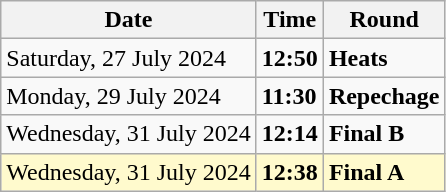<table class="wikitable">
<tr>
<th>Date</th>
<th>Time</th>
<th>Round</th>
</tr>
<tr>
<td>Saturday, 27 July 2024</td>
<td><strong>12:50</strong></td>
<td><strong>Heats</strong></td>
</tr>
<tr>
<td>Monday, 29 July 2024</td>
<td><strong>11:30</strong></td>
<td><strong>Repechage</strong></td>
</tr>
<tr>
<td>Wednesday, 31 July 2024</td>
<td><strong>12:14</strong></td>
<td><strong>Final B</strong></td>
</tr>
<tr style="background:lemonchiffon">
<td>Wednesday, 31 July 2024</td>
<td><strong>12:38</strong></td>
<td><strong>Final A</strong></td>
</tr>
</table>
